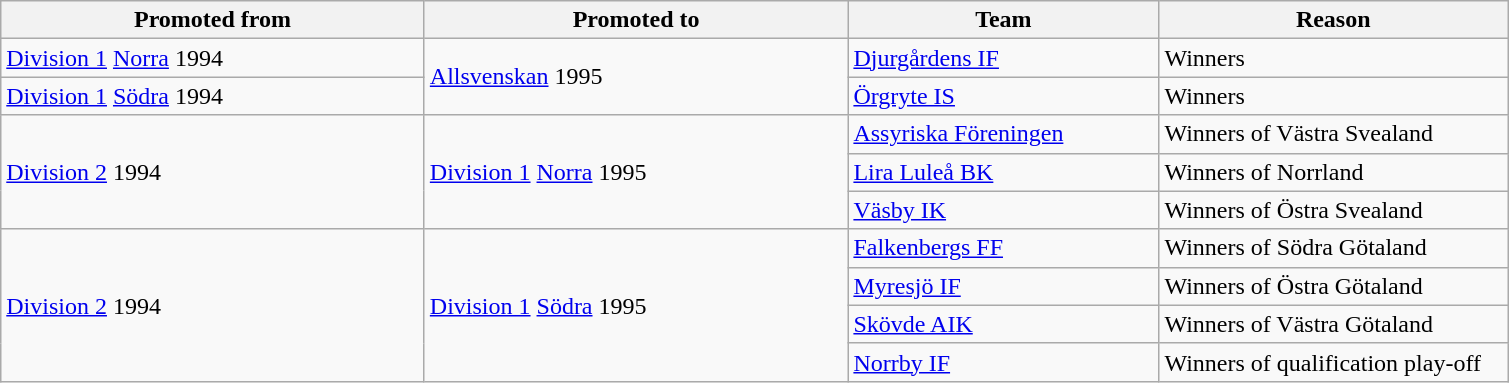<table class="wikitable" style="text-align: left">
<tr>
<th style="width: 275px;">Promoted from</th>
<th style="width: 275px;">Promoted to</th>
<th style="width: 200px;">Team</th>
<th style="width: 225px;">Reason</th>
</tr>
<tr>
<td><a href='#'>Division 1</a> <a href='#'>Norra</a> 1994</td>
<td rowspan=2><a href='#'>Allsvenskan</a> 1995</td>
<td><a href='#'>Djurgårdens IF</a></td>
<td>Winners</td>
</tr>
<tr>
<td><a href='#'>Division 1</a> <a href='#'>Södra</a> 1994</td>
<td><a href='#'>Örgryte IS</a></td>
<td>Winners</td>
</tr>
<tr>
<td rowspan=3><a href='#'>Division 2</a> 1994</td>
<td rowspan=3><a href='#'>Division 1</a> <a href='#'>Norra</a> 1995</td>
<td><a href='#'>Assyriska Föreningen</a></td>
<td>Winners of Västra Svealand</td>
</tr>
<tr>
<td><a href='#'>Lira Luleå BK</a></td>
<td>Winners of Norrland</td>
</tr>
<tr>
<td><a href='#'>Väsby IK</a></td>
<td>Winners of Östra Svealand</td>
</tr>
<tr>
<td rowspan=4><a href='#'>Division 2</a> 1994</td>
<td rowspan=4><a href='#'>Division 1</a> <a href='#'>Södra</a> 1995</td>
<td><a href='#'>Falkenbergs FF</a></td>
<td>Winners of Södra Götaland</td>
</tr>
<tr>
<td><a href='#'>Myresjö IF</a></td>
<td>Winners of Östra Götaland</td>
</tr>
<tr>
<td><a href='#'>Skövde AIK</a></td>
<td>Winners of Västra Götaland</td>
</tr>
<tr>
<td><a href='#'>Norrby IF</a></td>
<td>Winners of qualification play-off</td>
</tr>
</table>
